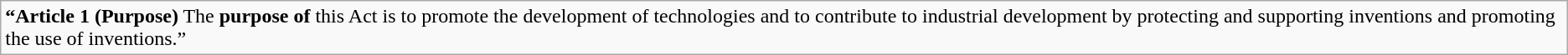<table class="wikitable">
<tr>
<td><strong>“Article 1 (Purpose)</strong> The <strong>purpose of</strong> this Act is to promote the development of technologies and to contribute to industrial development by protecting and supporting inventions and promoting the use of inventions.” </td>
</tr>
</table>
